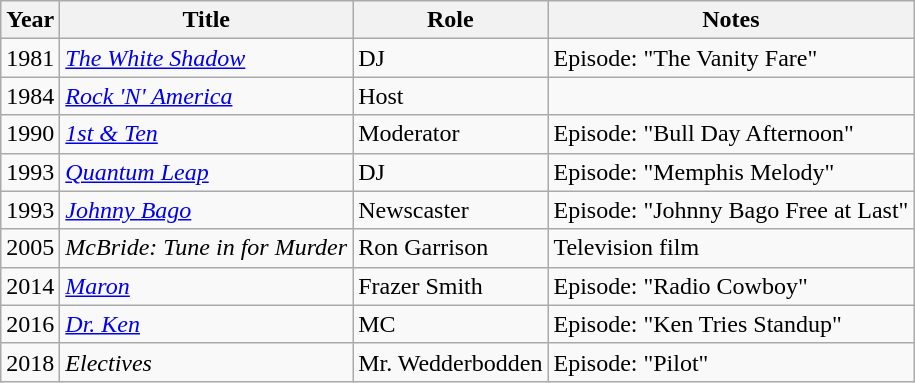<table class="wikitable sortable">
<tr>
<th>Year</th>
<th>Title</th>
<th>Role</th>
<th>Notes</th>
</tr>
<tr>
<td>1981</td>
<td><a href='#'><em>The White Shadow</em></a></td>
<td>DJ</td>
<td>Episode: "The Vanity Fare"</td>
</tr>
<tr>
<td>1984</td>
<td><em><a href='#'>Rock 'N' America</a></em></td>
<td>Host</td>
<td></td>
</tr>
<tr>
<td>1990</td>
<td><a href='#'><em>1st & Ten</em></a></td>
<td>Moderator</td>
<td>Episode: "Bull Day Afternoon"</td>
</tr>
<tr>
<td>1993</td>
<td><em><a href='#'>Quantum Leap</a></em></td>
<td>DJ</td>
<td>Episode: "Memphis Melody"</td>
</tr>
<tr>
<td>1993</td>
<td><em><a href='#'>Johnny Bago</a></em></td>
<td>Newscaster</td>
<td>Episode: "Johnny Bago Free at Last"</td>
</tr>
<tr>
<td>2005</td>
<td><em>McBride: Tune in for Murder</em></td>
<td>Ron Garrison</td>
<td>Television film</td>
</tr>
<tr>
<td>2014</td>
<td><a href='#'><em>Maron</em></a></td>
<td>Frazer Smith</td>
<td>Episode: "Radio Cowboy"</td>
</tr>
<tr>
<td>2016</td>
<td><em><a href='#'>Dr. Ken</a></em></td>
<td>MC</td>
<td>Episode: "Ken Tries Standup"</td>
</tr>
<tr>
<td>2018</td>
<td><em>Electives</em></td>
<td>Mr. Wedderbodden</td>
<td>Episode: "Pilot"</td>
</tr>
</table>
